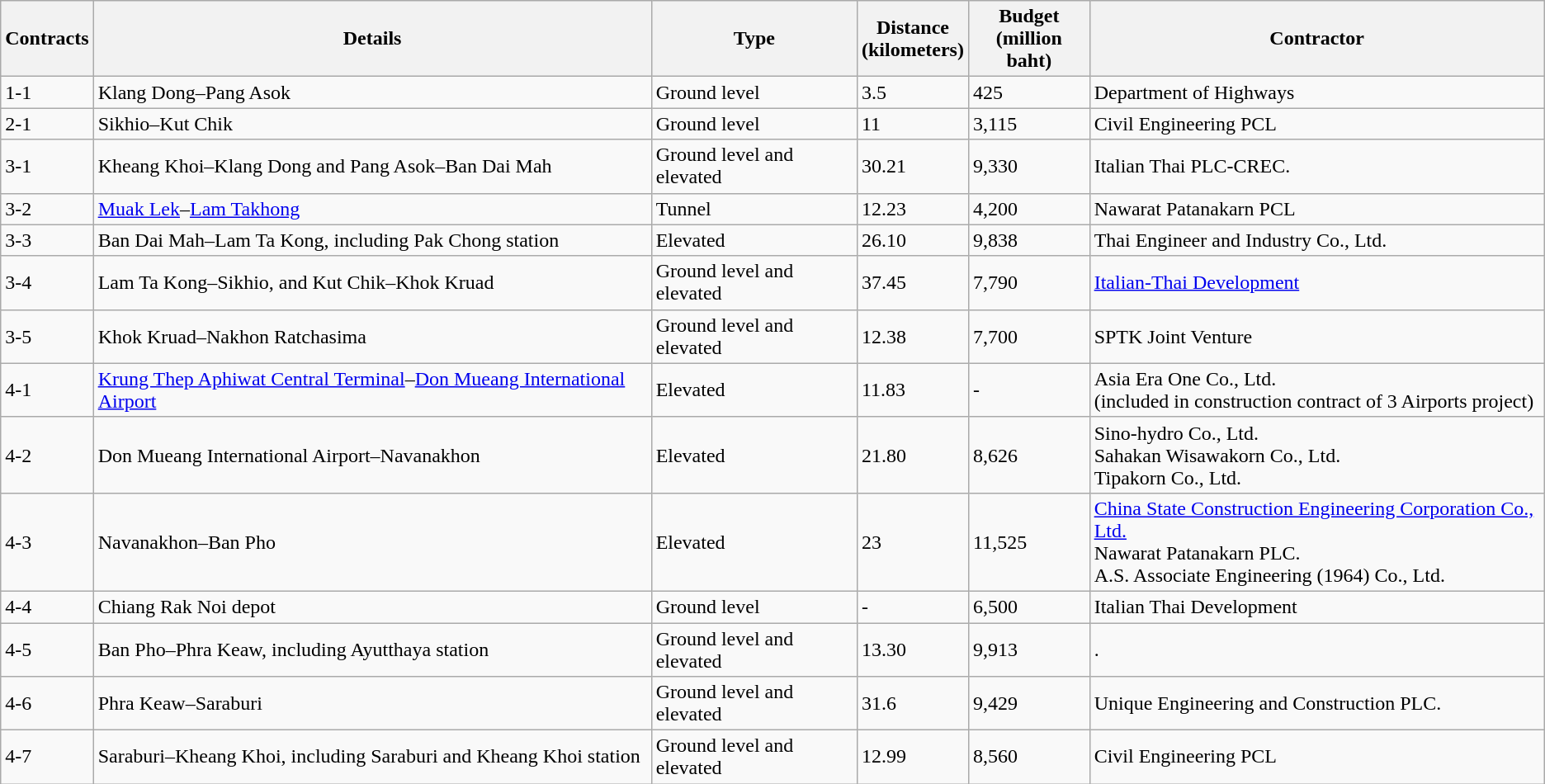<table class="wikitable">
<tr>
<th>Contracts</th>
<th>Details</th>
<th>Type</th>
<th>Distance <br> (kilometers)</th>
<th>Budget <br> (million baht)</th>
<th>Contractor</th>
</tr>
<tr>
<td>1-1</td>
<td>Klang Dong–Pang Asok</td>
<td>Ground level</td>
<td>3.5</td>
<td>425</td>
<td>Department of Highways</td>
</tr>
<tr>
<td>2-1</td>
<td>Sikhio–Kut Chik</td>
<td>Ground level</td>
<td>11</td>
<td>3,115</td>
<td>Civil Engineering PCL</td>
</tr>
<tr>
<td>3-1</td>
<td>Kheang Khoi–Klang Dong and Pang Asok–Ban Dai Mah</td>
<td>Ground level and elevated</td>
<td>30.21</td>
<td>9,330</td>
<td>Italian Thai PLC-CREC.</td>
</tr>
<tr>
<td>3-2</td>
<td><a href='#'>Muak Lek</a>–<a href='#'>Lam Takhong</a></td>
<td>Tunnel</td>
<td>12.23</td>
<td>4,200</td>
<td>Nawarat Patanakarn PCL</td>
</tr>
<tr>
<td>3-3</td>
<td>Ban Dai Mah–Lam Ta Kong, including Pak Chong station</td>
<td>Elevated</td>
<td>26.10</td>
<td>9,838</td>
<td>Thai Engineer and Industry Co., Ltd.</td>
</tr>
<tr>
<td>3-4</td>
<td>Lam Ta Kong–Sikhio, and Kut Chik–Khok Kruad</td>
<td>Ground level and elevated</td>
<td>37.45</td>
<td>7,790</td>
<td><a href='#'>Italian-Thai Development</a></td>
</tr>
<tr>
<td>3-5</td>
<td>Khok Kruad–Nakhon Ratchasima</td>
<td>Ground level and elevated</td>
<td>12.38</td>
<td>7,700</td>
<td>SPTK Joint Venture</td>
</tr>
<tr>
<td>4-1</td>
<td><a href='#'>Krung Thep Aphiwat Central Terminal</a>–<a href='#'>Don Mueang International Airport</a></td>
<td>Elevated</td>
<td>11.83</td>
<td>-</td>
<td>Asia Era One Co., Ltd.<br>(included in construction contract of 3 Airports project)</td>
</tr>
<tr>
<td>4-2</td>
<td>Don Mueang International Airport–Navanakhon</td>
<td>Elevated</td>
<td>21.80</td>
<td>8,626</td>
<td>Sino-hydro Co., Ltd. <br> Sahakan Wisawakorn Co., Ltd. <br> Tipakorn Co., Ltd.</td>
</tr>
<tr>
<td>4-3</td>
<td>Navanakhon–Ban Pho</td>
<td>Elevated</td>
<td>23</td>
<td>11,525</td>
<td><a href='#'>China State Construction Engineering Corporation Co., Ltd.</a> <br> Nawarat Patanakarn PLC. <br> A.S. Associate Engineering (1964) Co., Ltd.</td>
</tr>
<tr>
<td>4-4</td>
<td>Chiang Rak Noi depot</td>
<td>Ground level</td>
<td>-</td>
<td>6,500</td>
<td>Italian Thai Development</td>
</tr>
<tr>
<td>4-5</td>
<td>Ban Pho–Phra Keaw, including Ayutthaya station</td>
<td>Ground level and elevated</td>
<td>13.30</td>
<td>9,913</td>
<td>.</td>
</tr>
<tr>
<td>4-6</td>
<td>Phra Keaw–Saraburi</td>
<td>Ground level and elevated</td>
<td>31.6</td>
<td>9,429</td>
<td>Unique Engineering and Construction PLC.</td>
</tr>
<tr>
<td>4-7</td>
<td>Saraburi–Kheang Khoi, including Saraburi and Kheang Khoi station</td>
<td>Ground level and elevated</td>
<td>12.99</td>
<td>8,560</td>
<td>Civil Engineering PCL</td>
</tr>
</table>
